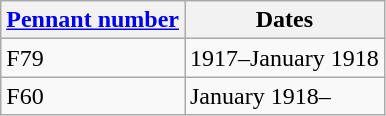<table class="wikitable">
<tr>
<th><a href='#'>Pennant number</a></th>
<th>Dates</th>
</tr>
<tr>
<td>F79</td>
<td>1917–January 1918</td>
</tr>
<tr>
<td>F60</td>
<td>January 1918–</td>
</tr>
</table>
